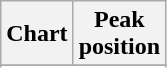<table class="wikitable plainrowheaders">
<tr>
<th>Chart</th>
<th>Peak<br>position</th>
</tr>
<tr>
</tr>
<tr>
</tr>
<tr>
</tr>
<tr>
</tr>
</table>
